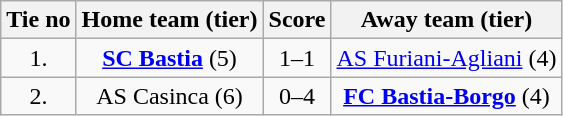<table class="wikitable" style="text-align: center">
<tr>
<th>Tie no</th>
<th>Home team (tier)</th>
<th>Score</th>
<th>Away team (tier)</th>
</tr>
<tr>
<td>1.</td>
<td><strong><a href='#'>SC Bastia</a></strong> (5)</td>
<td>1–1 </td>
<td><a href='#'>AS Furiani-Agliani</a> (4)</td>
</tr>
<tr>
<td>2.</td>
<td>AS Casinca (6)</td>
<td>0–4</td>
<td><strong><a href='#'>FC Bastia-Borgo</a></strong> (4)</td>
</tr>
</table>
